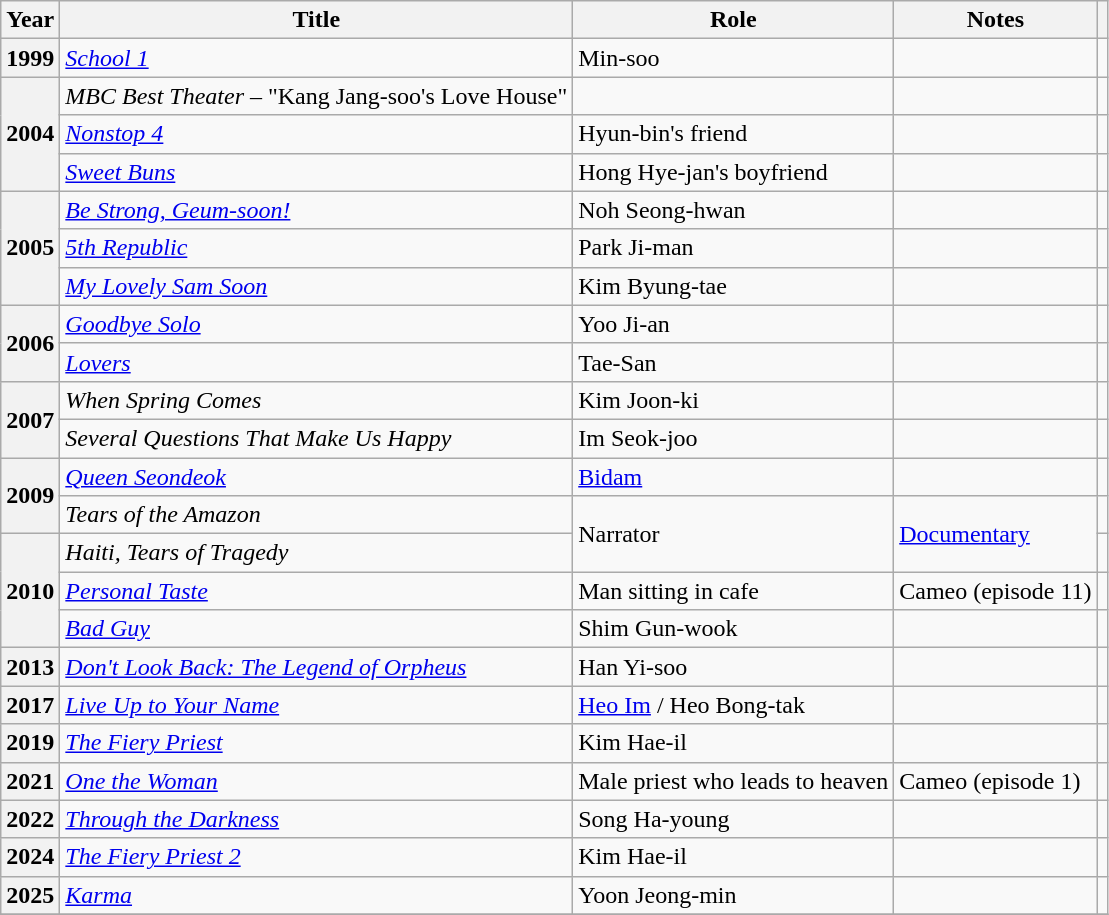<table class="wikitable plainrowheaders sortable">
<tr>
<th scope="col">Year</th>
<th scope="col">Title</th>
<th scope="col">Role</th>
<th scope="col">Notes</th>
<th scope="col" class="unsortable"></th>
</tr>
<tr>
<th scope="row">1999</th>
<td><em><a href='#'>School 1</a></em></td>
<td>Min-soo</td>
<td></td>
<td style="text-align:center"></td>
</tr>
<tr>
<th scope="row" rowspan="3">2004</th>
<td><em>MBC Best Theater</em> – "Kang Jang-soo's Love House"</td>
<td></td>
<td></td>
<td style="text-align:center"></td>
</tr>
<tr>
<td><em><a href='#'>Nonstop 4</a></em></td>
<td>Hyun-bin's friend</td>
<td></td>
<td style="text-align:center"></td>
</tr>
<tr>
<td><em><a href='#'>Sweet Buns</a></em></td>
<td>Hong Hye-jan's boyfriend</td>
<td></td>
<td style="text-align:center"></td>
</tr>
<tr>
<th scope="row"  rowspan="3">2005</th>
<td><em><a href='#'>Be Strong, Geum-soon!</a></em></td>
<td>Noh Seong-hwan</td>
<td></td>
<td style="text-align:center"></td>
</tr>
<tr>
<td><em><a href='#'>5th Republic</a></em></td>
<td>Park Ji-man</td>
<td></td>
<td style="text-align:center"></td>
</tr>
<tr>
<td><em><a href='#'>My Lovely Sam Soon</a></em></td>
<td>Kim Byung-tae</td>
<td></td>
<td style="text-align:center"></td>
</tr>
<tr>
<th scope="row"  rowspan="2">2006</th>
<td><em><a href='#'>Goodbye Solo</a></em></td>
<td>Yoo Ji-an</td>
<td></td>
<td style="text-align:center"></td>
</tr>
<tr>
<td><em><a href='#'>Lovers</a></em></td>
<td>Tae-San</td>
<td></td>
<td style="text-align:center"></td>
</tr>
<tr>
<th scope="row"  rowspan="2">2007</th>
<td><em>When Spring Comes</em></td>
<td>Kim Joon-ki</td>
<td></td>
<td style="text-align:center"></td>
</tr>
<tr>
<td><em>Several Questions That Make Us Happy</em></td>
<td>Im Seok-joo</td>
<td></td>
<td style="text-align:center"></td>
</tr>
<tr>
<th scope="row"  rowspan="2">2009</th>
<td><em><a href='#'>Queen Seondeok</a></em></td>
<td><a href='#'>Bidam</a></td>
<td></td>
<td style="text-align:center"></td>
</tr>
<tr>
<td><em>Tears of the Amazon</em></td>
<td rowspan="2">Narrator</td>
<td rowspan="2"><a href='#'>Documentary</a></td>
<td style="text-align:center"></td>
</tr>
<tr>
<th scope="row"  rowspan="3">2010</th>
<td><em>Haiti, Tears of Tragedy</em></td>
<td style="text-align:center"></td>
</tr>
<tr>
<td><em><a href='#'>Personal Taste</a></em></td>
<td>Man sitting in cafe</td>
<td>Cameo (episode 11)</td>
<td style="text-align:center"></td>
</tr>
<tr>
<td><em><a href='#'>Bad Guy</a></em></td>
<td>Shim Gun-wook</td>
<td></td>
<td style="text-align:center"></td>
</tr>
<tr>
<th scope="row">2013</th>
<td><em><a href='#'>Don't Look Back: The Legend of Orpheus</a></em></td>
<td>Han Yi-soo</td>
<td></td>
<td style="text-align:center"></td>
</tr>
<tr>
<th scope="row">2017</th>
<td><em><a href='#'>Live Up to Your Name</a></em></td>
<td><a href='#'>Heo Im</a> / Heo Bong-tak</td>
<td></td>
<td style="text-align:center"></td>
</tr>
<tr>
<th scope="row">2019</th>
<td><em><a href='#'>The Fiery Priest</a></em></td>
<td>Kim Hae-il</td>
<td></td>
<td style="text-align:center"></td>
</tr>
<tr>
<th scope="row">2021</th>
<td><em><a href='#'>One the Woman</a></em></td>
<td>Male priest who leads to heaven</td>
<td>Cameo (episode 1)</td>
<td style="text-align:center"></td>
</tr>
<tr>
<th scope="row">2022</th>
<td><em><a href='#'>Through the Darkness</a></em></td>
<td>Song Ha-young</td>
<td></td>
<td style="text-align:center"></td>
</tr>
<tr>
<th scope="row">2024</th>
<td><em><a href='#'>The Fiery Priest 2</a> </em></td>
<td>Kim Hae-il</td>
<td></td>
<td></td>
</tr>
<tr>
<th scope="row">2025</th>
<td><em><a href='#'>Karma</a></em></td>
<td>Yoon Jeong-min</td>
<td></td>
<td></td>
</tr>
<tr>
</tr>
</table>
